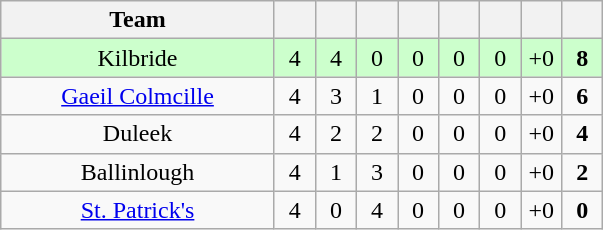<table class="wikitable" style="text-align:center">
<tr>
<th style="width:175px;">Team</th>
<th width="20"></th>
<th width="20"></th>
<th width="20"></th>
<th width="20"></th>
<th width="20"></th>
<th width="20"></th>
<th width="20"></th>
<th width="20"></th>
</tr>
<tr style="background:#cfc;">
<td>Kilbride</td>
<td>4</td>
<td>4</td>
<td>0</td>
<td>0</td>
<td>0</td>
<td>0</td>
<td>+0</td>
<td><strong>8</strong></td>
</tr>
<tr>
<td><a href='#'>Gaeil Colmcille</a></td>
<td>4</td>
<td>3</td>
<td>1</td>
<td>0</td>
<td>0</td>
<td>0</td>
<td>+0</td>
<td><strong>6</strong></td>
</tr>
<tr>
<td>Duleek</td>
<td>4</td>
<td>2</td>
<td>2</td>
<td>0</td>
<td>0</td>
<td>0</td>
<td>+0</td>
<td><strong>4</strong></td>
</tr>
<tr>
<td>Ballinlough</td>
<td>4</td>
<td>1</td>
<td>3</td>
<td>0</td>
<td>0</td>
<td>0</td>
<td>+0</td>
<td><strong>2</strong></td>
</tr>
<tr>
<td><a href='#'>St. Patrick's</a></td>
<td>4</td>
<td>0</td>
<td>4</td>
<td>0</td>
<td>0</td>
<td>0</td>
<td>+0</td>
<td><strong>0</strong></td>
</tr>
</table>
